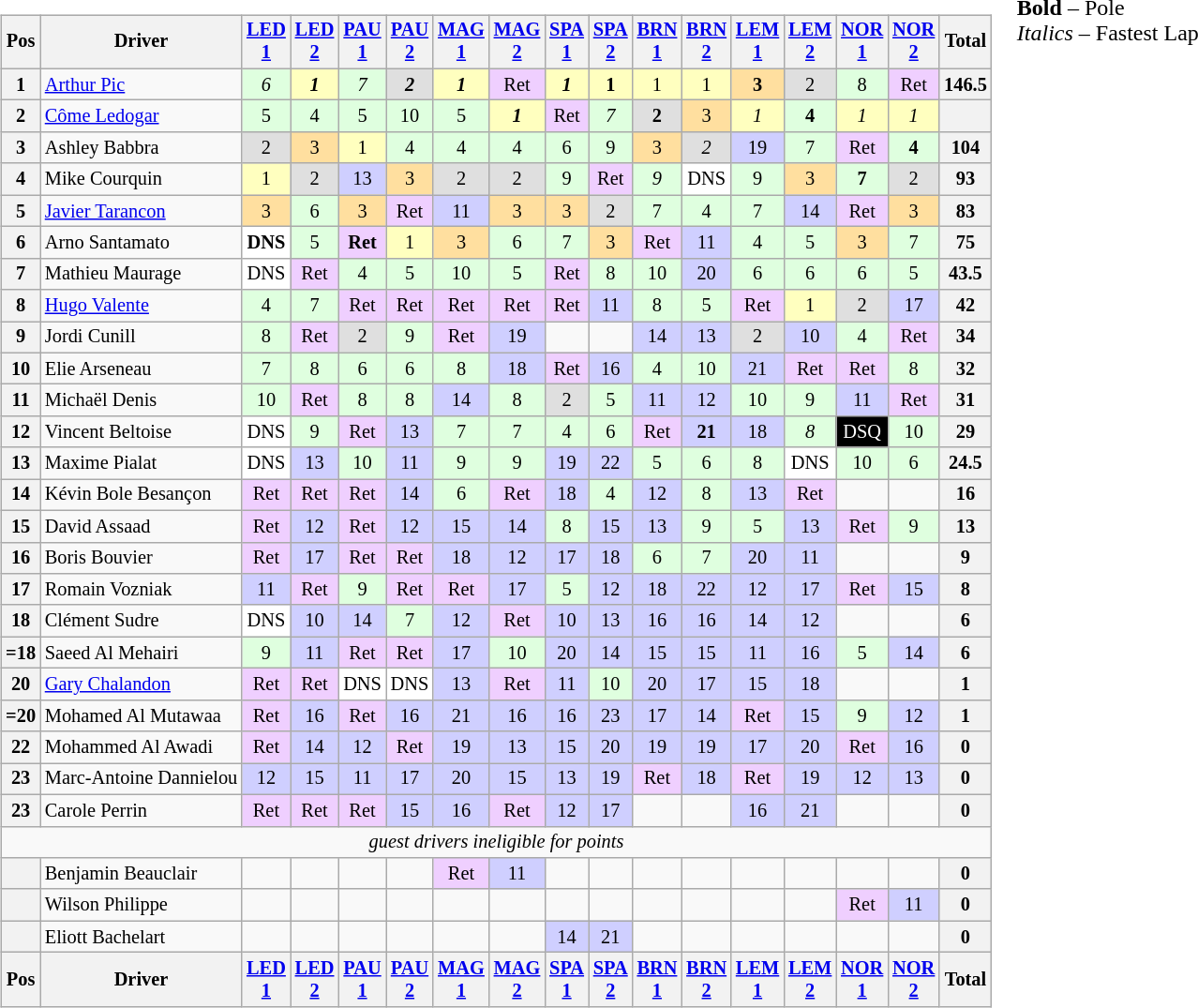<table>
<tr>
<td><br><table class="wikitable" style="font-size:85%; text-align:center">
<tr style="background:#f9f9f9" valign="top">
<th valign=middle>Pos</th>
<th valign=middle>Driver</th>
<th><a href='#'>LED<br>1</a><br></th>
<th><a href='#'>LED<br>2</a><br></th>
<th><a href='#'>PAU<br>1</a><br></th>
<th><a href='#'>PAU<br>2</a><br></th>
<th><a href='#'>MAG<br>1</a><br></th>
<th><a href='#'>MAG<br>2</a><br></th>
<th><a href='#'>SPA<br>1</a><br></th>
<th><a href='#'>SPA<br>2</a><br></th>
<th><a href='#'>BRN<br>1</a><br></th>
<th><a href='#'>BRN<br>2</a><br></th>
<th><a href='#'>LEM<br>1</a><br></th>
<th><a href='#'>LEM<br>2</a><br></th>
<th><a href='#'>NOR<br>1</a><br></th>
<th><a href='#'>NOR<br>2</a><br></th>
<th valign=middle>Total</th>
</tr>
<tr>
<th>1</th>
<td align=left> <a href='#'>Arthur Pic</a></td>
<td style="background:#DFFFDF;"><em>6</em></td>
<td style="background:#FFFFBF;"><strong><em>1</em></strong></td>
<td style="background:#DFFFDF;"><em>7</em></td>
<td style="background:#DFDFDF;"><strong><em>2</em></strong></td>
<td style="background:#FFFFBF;"><strong><em>1</em></strong></td>
<td style="background:#EFCFFF;">Ret</td>
<td style="background:#FFFFBF;"><strong><em>1</em></strong></td>
<td style="background:#FFFFBF;"><strong>1</strong></td>
<td style="background:#FFFFBF;">1</td>
<td style="background:#FFFFBF;">1</td>
<td style="background:#FFDF9F;"><strong>3</strong></td>
<td style="background:#DFDFDF;">2</td>
<td style="background:#DFFFDF;">8</td>
<td style="background:#EFCFFF;">Ret</td>
<th>146.5</th>
</tr>
<tr>
<th>2</th>
<td align=left> <a href='#'>Côme Ledogar</a></td>
<td style="background:#DFFFDF;">5</td>
<td style="background:#DFFFDF;">4</td>
<td style="background:#DFFFDF;">5</td>
<td style="background:#DFFFDF;">10</td>
<td style="background:#DFFFDF;">5</td>
<td style="background:#FFFFBF;"><strong><em>1</em></strong></td>
<td style="background:#EFCFFF;">Ret</td>
<td style="background:#DFFFDF;"><em>7</em></td>
<td style="background:#DFDFDF;"><strong>2</strong></td>
<td style="background:#FFDF9F;">3</td>
<td style="background:#FFFFBF;"><em>1</em></td>
<td style="background:#DFFFDF;"><strong>4</strong></td>
<td style="background:#FFFFBF;"><em>1</em></td>
<td style="background:#FFFFBF;"><em>1</em></td>
<th></th>
</tr>
<tr>
<th>3</th>
<td align=left> Ashley Babbra</td>
<td style="background:#DFDFDF;">2</td>
<td style="background:#FFDF9F;">3</td>
<td style="background:#FFFFBF;">1</td>
<td style="background:#DFFFDF;">4</td>
<td style="background:#DFFFDF;">4</td>
<td style="background:#DFFFDF;">4</td>
<td style="background:#DFFFDF;">6</td>
<td style="background:#DFFFDF;">9</td>
<td style="background:#FFDF9F;">3</td>
<td style="background:#DFDFDF;"><em>2</em></td>
<td style="background:#CFCFFF;">19</td>
<td style="background:#DFFFDF;">7</td>
<td style="background:#EFCFFF;">Ret</td>
<td style="background:#DFFFDF;"><strong>4</strong></td>
<th>104</th>
</tr>
<tr>
<th>4</th>
<td align=left> Mike Courquin</td>
<td style="background:#FFFFBF;">1</td>
<td style="background:#DFDFDF;">2</td>
<td style="background:#CFCFFF;">13</td>
<td style="background:#FFDF9F;">3</td>
<td style="background:#DFDFDF;">2</td>
<td style="background:#DFDFDF;">2</td>
<td style="background:#DFFFDF;">9</td>
<td style="background:#EFCFFF;">Ret</td>
<td style="background:#DFFFDF;"><em>9</em></td>
<td style="background:#FFFFFF;">DNS</td>
<td style="background:#DFFFDF;">9</td>
<td style="background:#FFDF9F;">3</td>
<td style="background:#DFFFDF;"><strong>7</strong></td>
<td style="background:#DFDFDF;">2</td>
<th>93</th>
</tr>
<tr>
<th>5</th>
<td align=left> <a href='#'>Javier Tarancon</a></td>
<td style="background:#FFDF9F;">3</td>
<td style="background:#DFFFDF;">6</td>
<td style="background:#FFDF9F;">3</td>
<td style="background:#EFCFFF;">Ret</td>
<td style="background:#CFCFFF;">11</td>
<td style="background:#FFDF9F;">3</td>
<td style="background:#FFDF9F;">3</td>
<td style="background:#DFDFDF;">2</td>
<td style="background:#DFFFDF;">7</td>
<td style="background:#DFFFDF;">4</td>
<td style="background:#DFFFDF;">7</td>
<td style="background:#CFCFFF;">14</td>
<td style="background:#EFCFFF;">Ret</td>
<td style="background:#FFDF9F;">3</td>
<th>83</th>
</tr>
<tr>
<th>6</th>
<td align=left> Arno Santamato</td>
<td style="background:#FFFFFF;"><strong>DNS</strong></td>
<td style="background:#DFFFDF;">5</td>
<td style="background:#EFCFFF;"><strong>Ret</strong></td>
<td style="background:#FFFFBF;">1</td>
<td style="background:#FFDF9F;">3</td>
<td style="background:#DFFFDF;">6</td>
<td style="background:#DFFFDF;">7</td>
<td style="background:#FFDF9F;">3</td>
<td style="background:#EFCFFF;">Ret</td>
<td style="background:#CFCFFF;">11</td>
<td style="background:#DFFFDF;">4</td>
<td style="background:#DFFFDF;">5</td>
<td style="background:#FFDF9F;">3</td>
<td style="background:#DFFFDF;">7</td>
<th>75</th>
</tr>
<tr>
<th>7</th>
<td align=left> Mathieu Maurage</td>
<td style="background:#FFFFFF;">DNS</td>
<td style="background:#EFCFFF;">Ret</td>
<td style="background:#DFFFDF;">4</td>
<td style="background:#DFFFDF;">5</td>
<td style="background:#DFFFDF;">10</td>
<td style="background:#DFFFDF;">5</td>
<td style="background:#EFCFFF;">Ret</td>
<td style="background:#DFFFDF;">8</td>
<td style="background:#DFFFDF;">10</td>
<td style="background:#CFCFFF;">20</td>
<td style="background:#DFFFDF;">6</td>
<td style="background:#DFFFDF;">6</td>
<td style="background:#DFFFDF;">6</td>
<td style="background:#DFFFDF;">5</td>
<th>43.5</th>
</tr>
<tr>
<th>8</th>
<td align=left> <a href='#'>Hugo Valente</a></td>
<td style="background:#DFFFDF;">4</td>
<td style="background:#DFFFDF;">7</td>
<td style="background:#EFCFFF;">Ret</td>
<td style="background:#EFCFFF;">Ret</td>
<td style="background:#EFCFFF;">Ret</td>
<td style="background:#EFCFFF;">Ret</td>
<td style="background:#EFCFFF;">Ret</td>
<td style="background:#CFCFFF;">11</td>
<td style="background:#DFFFDF;">8</td>
<td style="background:#DFFFDF;">5</td>
<td style="background:#EFCFFF;">Ret</td>
<td style="background:#FFFFBF;">1</td>
<td style="background:#DFDFDF;">2</td>
<td style="background:#CFCFFF;">17</td>
<th>42</th>
</tr>
<tr>
<th>9</th>
<td align=left> Jordi Cunill</td>
<td style="background:#DFFFDF;">8</td>
<td style="background:#EFCFFF;">Ret</td>
<td style="background:#DFDFDF;">2</td>
<td style="background:#DFFFDF;">9</td>
<td style="background:#EFCFFF;">Ret</td>
<td style="background:#CFCFFF;">19</td>
<td></td>
<td></td>
<td style="background:#CFCFFF;">14</td>
<td style="background:#CFCFFF;">13</td>
<td style="background:#DFDFDF;">2</td>
<td style="background:#CFCFFF;">10</td>
<td style="background:#DFFFDF;">4</td>
<td style="background:#EFCFFF;">Ret</td>
<th>34</th>
</tr>
<tr>
<th>10</th>
<td align=left> Elie Arseneau</td>
<td style="background:#DFFFDF;">7</td>
<td style="background:#DFFFDF;">8</td>
<td style="background:#DFFFDF;">6</td>
<td style="background:#DFFFDF;">6</td>
<td style="background:#DFFFDF;">8</td>
<td style="background:#CFCFFF;">18</td>
<td style="background:#EFCFFF;">Ret</td>
<td style="background:#CFCFFF;">16</td>
<td style="background:#DFFFDF;">4</td>
<td style="background:#DFFFDF;">10</td>
<td style="background:#CFCFFF;">21</td>
<td style="background:#EFCFFF;">Ret</td>
<td style="background:#EFCFFF;">Ret</td>
<td style="background:#DFFFDF;">8</td>
<th>32</th>
</tr>
<tr>
<th>11</th>
<td align=left> Michaël Denis</td>
<td style="background:#DFFFDF;">10</td>
<td style="background:#EFCFFF;">Ret</td>
<td style="background:#DFFFDF;">8</td>
<td style="background:#DFFFDF;">8</td>
<td style="background:#CFCFFF;">14</td>
<td style="background:#DFFFDF;">8</td>
<td style="background:#DFDFDF;">2</td>
<td style="background:#DFFFDF;">5</td>
<td style="background:#CFCFFF;">11</td>
<td style="background:#CFCFFF;">12</td>
<td style="background:#DFFFDF;">10</td>
<td style="background:#DFFFDF;">9</td>
<td style="background:#CFCFFF;">11</td>
<td style="background:#EFCFFF;">Ret</td>
<th>31</th>
</tr>
<tr>
<th>12</th>
<td align=left> Vincent Beltoise</td>
<td style="background:#FFFFFF;">DNS</td>
<td style="background:#DFFFDF;">9</td>
<td style="background:#EFCFFF;">Ret</td>
<td style="background:#CFCFFF;">13</td>
<td style="background:#DFFFDF;">7</td>
<td style="background:#DFFFDF;">7</td>
<td style="background:#DFFFDF;">4</td>
<td style="background:#DFFFDF;">6</td>
<td style="background:#EFCFFF;">Ret</td>
<td style="background:#CFCFFF;"><strong>21</strong></td>
<td style="background:#CFCFFF;">18</td>
<td style="background:#DFFFDF;"><em>8</em></td>
<td style="background:black; color:white;">DSQ</td>
<td style="background:#DFFFDF;">10</td>
<th>29</th>
</tr>
<tr>
<th>13</th>
<td align=left> Maxime Pialat</td>
<td style="background:#FFFFFF;">DNS</td>
<td style="background:#CFCFFF;">13</td>
<td style="background:#DFFFDF;">10</td>
<td style="background:#CFCFFF;">11</td>
<td style="background:#DFFFDF;">9</td>
<td style="background:#DFFFDF;">9</td>
<td style="background:#CFCFFF;">19</td>
<td style="background:#CFCFFF;">22</td>
<td style="background:#DFFFDF;">5</td>
<td style="background:#DFFFDF;">6</td>
<td style="background:#DFFFDF;">8</td>
<td style="background:#FFFFFF;">DNS</td>
<td style="background:#DFFFDF;">10</td>
<td style="background:#DFFFDF;">6</td>
<th>24.5</th>
</tr>
<tr>
<th>14</th>
<td align=left nowrap> Kévin Bole Besançon</td>
<td style="background:#EFCFFF;">Ret</td>
<td style="background:#EFCFFF;">Ret</td>
<td style="background:#EFCFFF;">Ret</td>
<td style="background:#CFCFFF;">14</td>
<td style="background:#DFFFDF;">6</td>
<td style="background:#EFCFFF;">Ret</td>
<td style="background:#CFCFFF;">18</td>
<td style="background:#DFFFDF;">4</td>
<td style="background:#CFCFFF;">12</td>
<td style="background:#DFFFDF;">8</td>
<td style="background:#CFCFFF;">13</td>
<td style="background:#EFCFFF;">Ret</td>
<td></td>
<td></td>
<th>16</th>
</tr>
<tr>
<th>15</th>
<td align=left> David Assaad</td>
<td style="background:#EFCFFF;">Ret</td>
<td style="background:#CFCFFF;">12</td>
<td style="background:#EFCFFF;">Ret</td>
<td style="background:#CFCFFF;">12</td>
<td style="background:#CFCFFF;">15</td>
<td style="background:#CFCFFF;">14</td>
<td style="background:#DFFFDF;">8</td>
<td style="background:#CFCFFF;">15</td>
<td style="background:#CFCFFF;">13</td>
<td style="background:#DFFFDF;">9</td>
<td style="background:#DFFFDF;">5</td>
<td style="background:#CFCFFF;">13</td>
<td style="background:#EFCFFF;">Ret</td>
<td style="background:#DFFFDF;">9</td>
<th>13</th>
</tr>
<tr>
<th>16</th>
<td align=left> Boris Bouvier</td>
<td style="background:#EFCFFF;">Ret</td>
<td style="background:#CFCFFF;">17</td>
<td style="background:#EFCFFF;">Ret</td>
<td style="background:#EFCFFF;">Ret</td>
<td style="background:#CFCFFF;">18</td>
<td style="background:#CFCFFF;">12</td>
<td style="background:#CFCFFF;">17</td>
<td style="background:#CFCFFF;">18</td>
<td style="background:#DFFFDF;">6</td>
<td style="background:#DFFFDF;">7</td>
<td style="background:#CFCFFF;">20</td>
<td style="background:#CFCFFF;">11</td>
<td></td>
<td></td>
<th>9</th>
</tr>
<tr>
<th>17</th>
<td align=left> Romain Vozniak</td>
<td style="background:#CFCFFF;">11</td>
<td style="background:#EFCFFF;">Ret</td>
<td style="background:#DFFFDF;">9</td>
<td style="background:#EFCFFF;">Ret</td>
<td style="background:#EFCFFF;">Ret</td>
<td style="background:#CFCFFF;">17</td>
<td style="background:#DFFFDF;">5</td>
<td style="background:#CFCFFF;">12</td>
<td style="background:#CFCFFF;">18</td>
<td style="background:#CFCFFF;">22</td>
<td style="background:#CFCFFF;">12</td>
<td style="background:#CFCFFF;">17</td>
<td style="background:#EFCFFF;">Ret</td>
<td style="background:#CFCFFF;">15</td>
<th>8</th>
</tr>
<tr>
<th>18</th>
<td align=left> Clément Sudre</td>
<td style="background:#FFFFFF;">DNS</td>
<td style="background:#CFCFFF;">10</td>
<td style="background:#CFCFFF;">14</td>
<td style="background:#DFFFDF;">7</td>
<td style="background:#CFCFFF;">12</td>
<td style="background:#EFCFFF;">Ret</td>
<td style="background:#CFCFFF;">10</td>
<td style="background:#CFCFFF;">13</td>
<td style="background:#CFCFFF;">16</td>
<td style="background:#CFCFFF;">16</td>
<td style="background:#CFCFFF;">14</td>
<td style="background:#CFCFFF;">12</td>
<td></td>
<td></td>
<th>6</th>
</tr>
<tr>
<th>=18</th>
<td align=left> Saeed Al Mehairi</td>
<td style="background:#DFFFDF;">9</td>
<td style="background:#CFCFFF;">11</td>
<td style="background:#EFCFFF;">Ret</td>
<td style="background:#EFCFFF;">Ret</td>
<td style="background:#CFCFFF;">17</td>
<td style="background:#DFFFDF;">10</td>
<td style="background:#CFCFFF;">20</td>
<td style="background:#CFCFFF;">14</td>
<td style="background:#CFCFFF;">15</td>
<td style="background:#CFCFFF;">15</td>
<td style="background:#CFCFFF;">11</td>
<td style="background:#CFCFFF;">16</td>
<td style="background:#DFFFDF;">5</td>
<td style="background:#CFCFFF;">14</td>
<th>6</th>
</tr>
<tr>
<th>20</th>
<td align=left> <a href='#'>Gary Chalandon</a></td>
<td style="background:#EFCFFF;">Ret</td>
<td style="background:#EFCFFF;">Ret</td>
<td style="background:#FFFFFF;">DNS</td>
<td style="background:#FFFFFF;">DNS</td>
<td style="background:#CFCFFF;">13</td>
<td style="background:#EFCFFF;">Ret</td>
<td style="background:#CFCFFF;">11</td>
<td style="background:#DFFFDF;">10</td>
<td style="background:#CFCFFF;">20</td>
<td style="background:#CFCFFF;">17</td>
<td style="background:#CFCFFF;">15</td>
<td style="background:#CFCFFF;">18</td>
<td></td>
<td></td>
<th>1</th>
</tr>
<tr>
<th>=20</th>
<td align=left> Mohamed Al Mutawaa</td>
<td style="background:#EFCFFF;">Ret</td>
<td style="background:#CFCFFF;">16</td>
<td style="background:#EFCFFF;">Ret</td>
<td style="background:#CFCFFF;">16</td>
<td style="background:#CFCFFF;">21</td>
<td style="background:#CFCFFF;">16</td>
<td style="background:#CFCFFF;">16</td>
<td style="background:#CFCFFF;">23</td>
<td style="background:#CFCFFF;">17</td>
<td style="background:#CFCFFF;">14</td>
<td style="background:#EFCFFF;">Ret</td>
<td style="background:#CFCFFF;">15</td>
<td style="background:#DFFFDF;">9</td>
<td style="background:#CFCFFF;">12</td>
<th>1</th>
</tr>
<tr>
<th>22</th>
<td align=left> Mohammed Al Awadi</td>
<td style="background:#EFCFFF;">Ret</td>
<td style="background:#CFCFFF;">14</td>
<td style="background:#CFCFFF;">12</td>
<td style="background:#EFCFFF;">Ret</td>
<td style="background:#CFCFFF;">19</td>
<td style="background:#CFCFFF;">13</td>
<td style="background:#CFCFFF;">15</td>
<td style="background:#CFCFFF;">20</td>
<td style="background:#CFCFFF;">19</td>
<td style="background:#CFCFFF;">19</td>
<td style="background:#CFCFFF;">17</td>
<td style="background:#CFCFFF;">20</td>
<td style="background:#EFCFFF;">Ret</td>
<td style="background:#CFCFFF;">16</td>
<th>0</th>
</tr>
<tr>
<th>23</th>
<td align=left nowrap> Marc-Antoine Dannielou</td>
<td style="background:#CFCFFF;">12</td>
<td style="background:#CFCFFF;">15</td>
<td style="background:#CFCFFF;">11</td>
<td style="background:#CFCFFF;">17</td>
<td style="background:#CFCFFF;">20</td>
<td style="background:#CFCFFF;">15</td>
<td style="background:#CFCFFF;">13</td>
<td style="background:#CFCFFF;">19</td>
<td style="background:#EFCFFF;">Ret</td>
<td style="background:#CFCFFF;">18</td>
<td style="background:#EFCFFF;">Ret</td>
<td style="background:#CFCFFF;">19</td>
<td style="background:#CFCFFF;">12</td>
<td style="background:#CFCFFF;">13</td>
<th>0</th>
</tr>
<tr>
<th>23</th>
<td align=left> Carole Perrin</td>
<td style="background:#EFCFFF;">Ret</td>
<td style="background:#EFCFFF;">Ret</td>
<td style="background:#EFCFFF;">Ret</td>
<td style="background:#CFCFFF;">15</td>
<td style="background:#CFCFFF;">16</td>
<td style="background:#EFCFFF;">Ret</td>
<td style="background:#CFCFFF;">12</td>
<td style="background:#CFCFFF;">17</td>
<td></td>
<td></td>
<td style="background:#CFCFFF;">16</td>
<td style="background:#CFCFFF;">21</td>
<td></td>
<td></td>
<th>0</th>
</tr>
<tr>
<td colspan=17><em>guest drivers ineligible for points</em></td>
</tr>
<tr>
<th></th>
<td align=left> Benjamin Beauclair</td>
<td></td>
<td></td>
<td></td>
<td></td>
<td style="background:#EFCFFF;">Ret</td>
<td style="background:#CFCFFF;">11</td>
<td></td>
<td></td>
<td></td>
<td></td>
<td></td>
<td></td>
<td></td>
<td></td>
<th>0</th>
</tr>
<tr>
<th></th>
<td align=left> Wilson Philippe</td>
<td></td>
<td></td>
<td></td>
<td></td>
<td></td>
<td></td>
<td></td>
<td></td>
<td></td>
<td></td>
<td></td>
<td></td>
<td style="background:#EFCFFF;">Ret</td>
<td style="background:#CFCFFF;">11</td>
<th>0</th>
</tr>
<tr>
<th></th>
<td align=left> Eliott Bachelart</td>
<td></td>
<td></td>
<td></td>
<td></td>
<td></td>
<td></td>
<td style="background:#CFCFFF;">14</td>
<td style="background:#CFCFFF;">21</td>
<td></td>
<td></td>
<td></td>
<td></td>
<td></td>
<td></td>
<th>0</th>
</tr>
<tr style="background:#f9f9f9" valign="top">
<th valign=middle>Pos</th>
<th valign=middle>Driver</th>
<th><a href='#'>LED<br>1</a><br></th>
<th><a href='#'>LED<br>2</a><br></th>
<th><a href='#'>PAU<br>1</a><br></th>
<th><a href='#'>PAU<br>2</a><br></th>
<th><a href='#'>MAG<br>1</a><br></th>
<th><a href='#'>MAG<br>2</a><br></th>
<th><a href='#'>SPA<br>1</a><br></th>
<th><a href='#'>SPA<br>2</a><br></th>
<th><a href='#'>BRN<br>1</a><br></th>
<th><a href='#'>BRN<br>2</a><br></th>
<th><a href='#'>LEM<br>1</a><br></th>
<th><a href='#'>LEM<br>2</a><br></th>
<th><a href='#'>NOR<br>1</a><br></th>
<th><a href='#'>NOR<br>2</a><br></th>
<th valign=middle>Total</th>
</tr>
</table>
</td>
<td valign="top"><br>
<span><strong>Bold</strong> – Pole<br>
<em>Italics</em> – Fastest Lap</span></td>
</tr>
</table>
